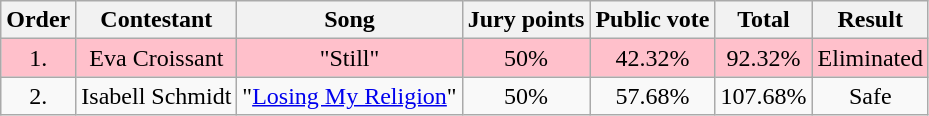<table class="wikitable sortable" style="text-align: center; width: auto;">
<tr class="hintergrundfarbe5">
<th>Order</th>
<th>Contestant</th>
<th>Song</th>
<th>Jury points</th>
<th>Public vote</th>
<th>Total</th>
<th>Result</th>
</tr>
<tr bgcolor=pink>
<td>1.</td>
<td>Eva Croissant</td>
<td>"Still"</td>
<td>50%</td>
<td>42.32%</td>
<td>92.32%</td>
<td>Eliminated</td>
</tr>
<tr>
<td>2.</td>
<td>Isabell Schmidt</td>
<td>"<a href='#'>Losing My Religion</a>"</td>
<td>50%</td>
<td>57.68%</td>
<td>107.68%</td>
<td>Safe</td>
</tr>
</table>
